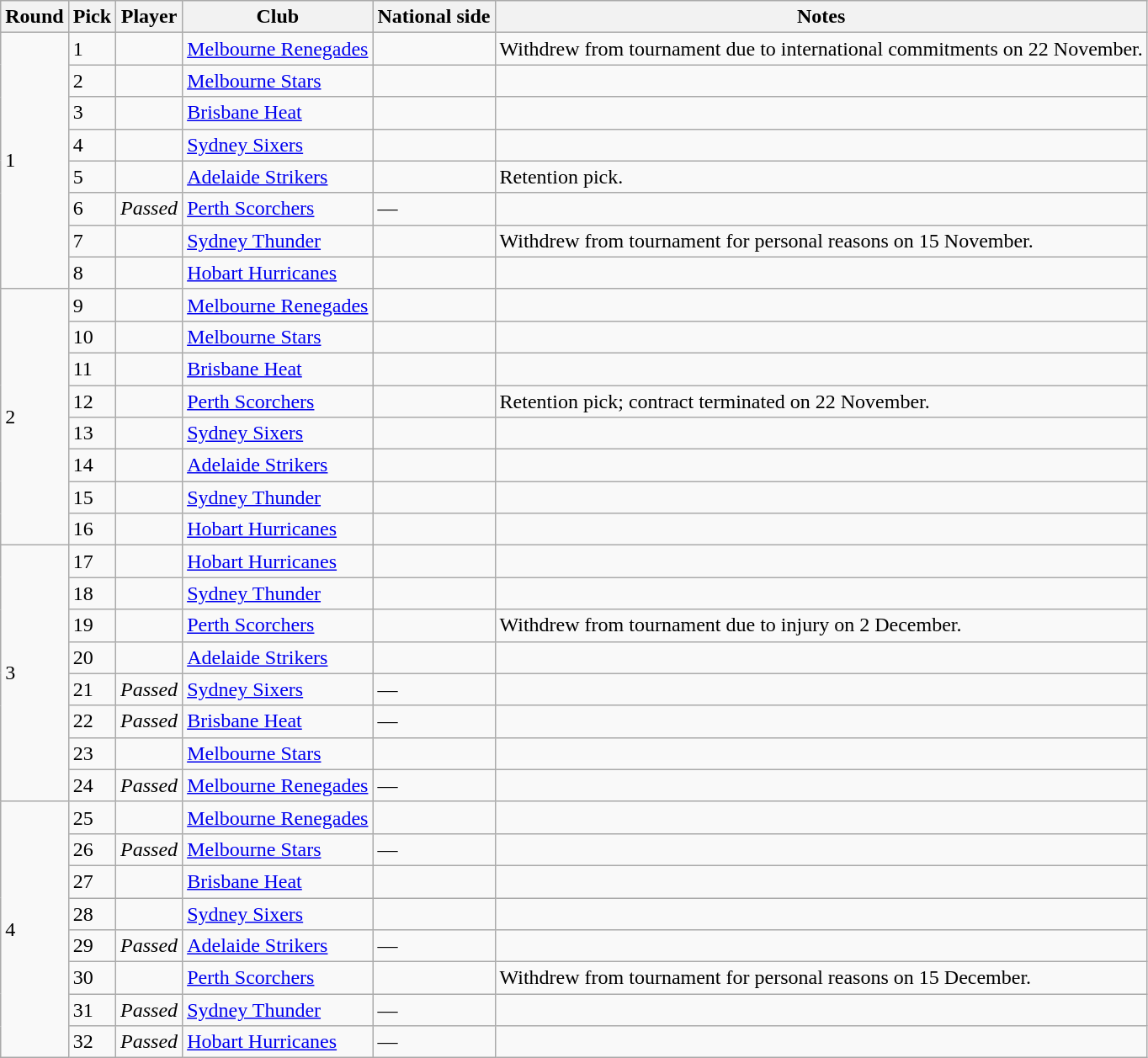<table class="wikitable">
<tr>
<th>Round</th>
<th>Pick</th>
<th>Player</th>
<th>Club</th>
<th>National side</th>
<th>Notes</th>
</tr>
<tr>
<td rowspan="8">1</td>
<td>1</td>
<td></td>
<td> <a href='#'>Melbourne Renegades</a></td>
<td></td>
<td>Withdrew from tournament due to international commitments on 22 November.</td>
</tr>
<tr>
<td>2</td>
<td></td>
<td> <a href='#'>Melbourne Stars</a></td>
<td></td>
<td></td>
</tr>
<tr>
<td>3</td>
<td></td>
<td> <a href='#'>Brisbane Heat</a></td>
<td></td>
<td></td>
</tr>
<tr>
<td>4</td>
<td></td>
<td> <a href='#'>Sydney Sixers</a></td>
<td></td>
<td></td>
</tr>
<tr>
<td>5</td>
<td></td>
<td> <a href='#'>Adelaide Strikers</a></td>
<td></td>
<td>Retention pick.</td>
</tr>
<tr>
<td>6</td>
<td><em>Passed</em></td>
<td> <a href='#'>Perth Scorchers</a></td>
<td>—</td>
<td></td>
</tr>
<tr>
<td>7</td>
<td></td>
<td> <a href='#'>Sydney Thunder</a></td>
<td></td>
<td>Withdrew from tournament for personal reasons on 15 November.</td>
</tr>
<tr>
<td>8</td>
<td></td>
<td> <a href='#'>Hobart Hurricanes</a></td>
<td></td>
<td></td>
</tr>
<tr>
<td rowspan="8">2</td>
<td>9</td>
<td></td>
<td> <a href='#'>Melbourne Renegades</a></td>
<td></td>
<td></td>
</tr>
<tr>
<td>10</td>
<td></td>
<td> <a href='#'>Melbourne Stars</a></td>
<td></td>
<td></td>
</tr>
<tr>
<td>11</td>
<td></td>
<td> <a href='#'>Brisbane Heat</a></td>
<td></td>
<td></td>
</tr>
<tr>
<td>12</td>
<td></td>
<td> <a href='#'>Perth Scorchers</a></td>
<td></td>
<td>Retention pick; contract terminated on 22 November.</td>
</tr>
<tr>
<td>13</td>
<td></td>
<td> <a href='#'>Sydney Sixers</a></td>
<td></td>
<td></td>
</tr>
<tr>
<td>14</td>
<td></td>
<td> <a href='#'>Adelaide Strikers</a></td>
<td></td>
<td></td>
</tr>
<tr>
<td>15</td>
<td></td>
<td> <a href='#'>Sydney Thunder</a></td>
<td></td>
<td></td>
</tr>
<tr>
<td>16</td>
<td></td>
<td> <a href='#'>Hobart Hurricanes</a></td>
<td></td>
<td></td>
</tr>
<tr>
<td rowspan="8">3</td>
<td>17</td>
<td></td>
<td> <a href='#'>Hobart Hurricanes</a></td>
<td></td>
<td></td>
</tr>
<tr>
<td>18</td>
<td></td>
<td> <a href='#'>Sydney Thunder</a></td>
<td></td>
<td></td>
</tr>
<tr>
<td>19</td>
<td></td>
<td> <a href='#'>Perth Scorchers</a></td>
<td></td>
<td>Withdrew from tournament due to injury on 2 December.</td>
</tr>
<tr>
<td>20</td>
<td></td>
<td> <a href='#'>Adelaide Strikers</a></td>
<td></td>
<td></td>
</tr>
<tr>
<td>21</td>
<td><em>Passed</em></td>
<td> <a href='#'>Sydney Sixers</a></td>
<td>—</td>
<td></td>
</tr>
<tr>
<td>22</td>
<td><em>Passed</em></td>
<td> <a href='#'>Brisbane Heat</a></td>
<td>—</td>
<td></td>
</tr>
<tr>
<td>23</td>
<td></td>
<td> <a href='#'>Melbourne Stars</a></td>
<td></td>
<td></td>
</tr>
<tr>
<td>24</td>
<td><em>Passed</em></td>
<td> <a href='#'>Melbourne Renegades</a></td>
<td>—</td>
<td></td>
</tr>
<tr>
<td rowspan="8">4</td>
<td>25</td>
<td></td>
<td> <a href='#'>Melbourne Renegades</a></td>
<td></td>
<td></td>
</tr>
<tr>
<td>26</td>
<td><em>Passed</em></td>
<td> <a href='#'>Melbourne Stars</a></td>
<td>—</td>
<td></td>
</tr>
<tr>
<td>27</td>
<td></td>
<td> <a href='#'>Brisbane Heat</a></td>
<td></td>
<td></td>
</tr>
<tr>
<td>28</td>
<td></td>
<td> <a href='#'>Sydney Sixers</a></td>
<td></td>
<td></td>
</tr>
<tr>
<td>29</td>
<td><em>Passed</em></td>
<td> <a href='#'>Adelaide Strikers</a></td>
<td>—</td>
<td></td>
</tr>
<tr>
<td>30</td>
<td></td>
<td> <a href='#'>Perth Scorchers</a></td>
<td></td>
<td>Withdrew from tournament for personal reasons on 15 December.</td>
</tr>
<tr>
<td>31</td>
<td><em>Passed</em></td>
<td> <a href='#'>Sydney Thunder</a></td>
<td>—</td>
<td></td>
</tr>
<tr>
<td>32</td>
<td><em>Passed</em></td>
<td> <a href='#'>Hobart Hurricanes</a></td>
<td>—</td>
<td></td>
</tr>
</table>
